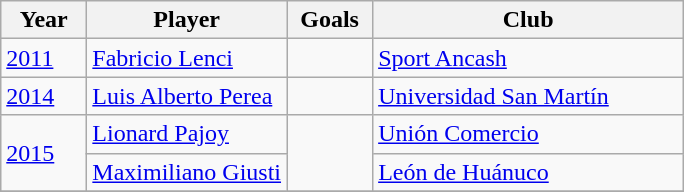<table class="wikitable sortable" width=>
<tr>
<th width=50px>Year</th>
<th>Player</th>
<th width=50px>Goals</th>
<th width=200px>Club</th>
</tr>
<tr>
<td><a href='#'>2011</a></td>
<td> <a href='#'>Fabricio Lenci</a></td>
<td></td>
<td><a href='#'>Sport Ancash</a></td>
</tr>
<tr>
<td><a href='#'>2014</a></td>
<td> <a href='#'>Luis Alberto Perea</a></td>
<td></td>
<td><a href='#'>Universidad San Martín</a></td>
</tr>
<tr>
<td rowspan=2><a href='#'>2015</a></td>
<td> <a href='#'>Lionard Pajoy</a></td>
<td rowspan=2></td>
<td><a href='#'>Unión Comercio</a></td>
</tr>
<tr>
<td> <a href='#'>Maximiliano Giusti</a></td>
<td><a href='#'>León de Huánuco</a></td>
</tr>
<tr>
</tr>
</table>
